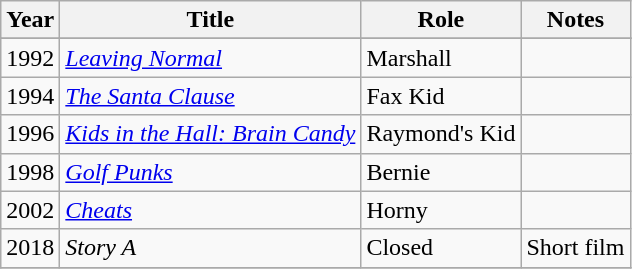<table class="wikitable sortable">
<tr>
<th>Year</th>
<th>Title</th>
<th>Role</th>
<th class="unsortable">Notes</th>
</tr>
<tr>
</tr>
<tr>
<td>1992</td>
<td><em><a href='#'>Leaving Normal</a></em></td>
<td>Marshall</td>
<td></td>
</tr>
<tr>
<td>1994</td>
<td data-sort-value="Santa Clause, The"><em><a href='#'>The Santa Clause</a></em></td>
<td>Fax Kid</td>
<td></td>
</tr>
<tr>
<td>1996</td>
<td><em><a href='#'>Kids in the Hall: Brain Candy</a></em></td>
<td>Raymond's Kid</td>
<td></td>
</tr>
<tr>
<td>1998</td>
<td><em><a href='#'>Golf Punks</a></em></td>
<td>Bernie</td>
<td></td>
</tr>
<tr>
<td>2002</td>
<td><em><a href='#'>Cheats</a></em></td>
<td>Horny</td>
<td></td>
</tr>
<tr>
<td>2018</td>
<td><em>Story A</em></td>
<td>Closed</td>
<td>Short film</td>
</tr>
<tr>
</tr>
</table>
